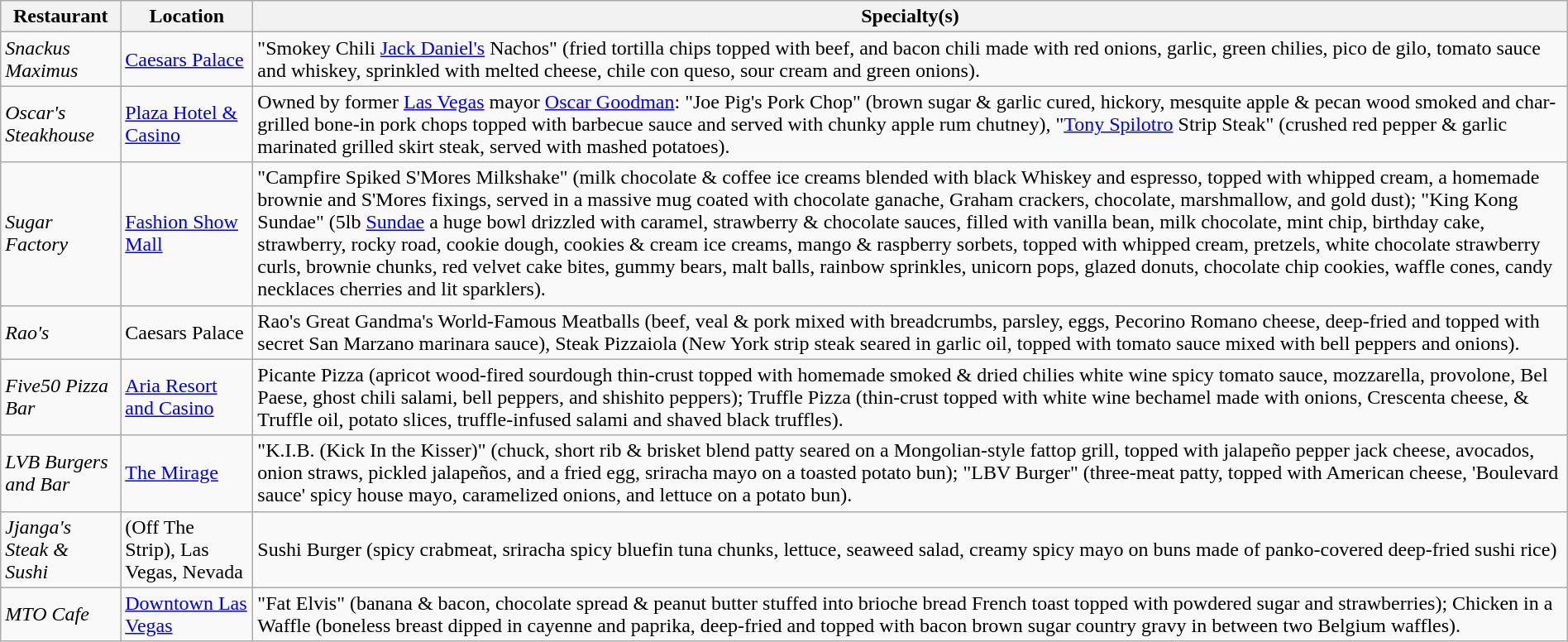<table class="wikitable" style="width:100%;">
<tr>
<th>Restaurant</th>
<th>Location</th>
<th>Specialty(s)</th>
</tr>
<tr>
<td><em>Snackus Maximus</em></td>
<td><a href='#'>Caesars Palace</a></td>
<td>"Smokey Chili <a href='#'>Jack Daniel's</a> Nachos" (fried tortilla chips topped with beef, and bacon chili made with red onions, garlic, green chilies, pico de gilo, tomato sauce and whiskey, sprinkled with melted cheese, chile con queso, sour cream and green onions).</td>
</tr>
<tr>
<td><em>Oscar's Steakhouse</em></td>
<td><a href='#'>Plaza Hotel & Casino</a></td>
<td>Owned by former <a href='#'>Las Vegas</a> mayor <a href='#'>Oscar Goodman</a>: "Joe Pig's Pork Chop" (brown sugar & garlic cured, hickory, mesquite apple & pecan wood smoked and char-grilled bone-in pork chops topped with barbecue sauce and served with chunky apple rum chutney), "<a href='#'>Tony Spilotro</a> Strip Steak" (crushed red pepper & garlic marinated grilled skirt steak, served with mashed potatoes).</td>
</tr>
<tr>
<td><em>Sugar Factory</em></td>
<td><a href='#'>Fashion Show Mall</a></td>
<td>"Campfire Spiked S'Mores Milkshake" (milk chocolate & coffee ice creams blended with black Whiskey and espresso, topped with whipped cream, a homemade brownie and S'Mores fixings, served in a massive mug coated with chocolate ganache, Graham crackers, chocolate, marshmallow, and gold dust); "King Kong Sundae" (5lb <a href='#'>Sundae</a> a huge bowl drizzled with caramel, strawberry & chocolate sauces, filled with vanilla bean, milk chocolate, mint chip, birthday cake, strawberry, rocky road, cookie dough, cookies & cream ice creams, mango & raspberry sorbets, topped with whipped cream, pretzels, white chocolate strawberry curls, brownie chunks, red velvet cake bites, gummy bears, malt balls, rainbow sprinkles, unicorn pops, glazed donuts, chocolate chip cookies, waffle cones, candy necklaces cherries and lit sparklers).</td>
</tr>
<tr>
<td><em>Rao's</em></td>
<td>Caesars Palace</td>
<td>Rao's Great Gandma's World-Famous Meatballs (beef, veal & pork mixed with breadcrumbs, parsley, eggs,  Pecorino Romano cheese, deep-fried and topped with secret San Marzano marinara sauce), Steak Pizzaiola (New York strip steak seared in garlic oil, topped with tomato sauce mixed with bell peppers and onions).</td>
</tr>
<tr>
<td><em>Five50 Pizza Bar</em></td>
<td><a href='#'>Aria Resort and Casino</a></td>
<td>Picante Pizza (apricot wood-fired sourdough thin-crust topped with homemade smoked & dried chilies white wine spicy tomato sauce, mozzarella, provolone, Bel Paese, ghost chili salami, bell peppers, and shishito peppers); Truffle Pizza (thin-crust topped with white wine bechamel made with onions, Crescenta cheese, & Truffle oil, potato slices, truffle-infused salami and shaved black truffles).</td>
</tr>
<tr>
<td><em>LVB Burgers and Bar</em></td>
<td><a href='#'>The Mirage</a></td>
<td>"K.I.B. (Kick In the Kisser)" (chuck, short rib & brisket blend patty seared on a Mongolian-style fattop grill, topped with jalapeño pepper jack cheese, avocados, onion straws, pickled jalapeños, and a fried egg, sriracha mayo on a toasted potato bun); "LBV Burger" (three-meat patty, topped with American cheese, 'Boulevard sauce' spicy house mayo, caramelized onions, and lettuce on a potato bun).</td>
</tr>
<tr>
<td><em>Jjanga's Steak & Sushi</em></td>
<td>(Off The Strip), Las Vegas, Nevada</td>
<td>Sushi Burger (spicy crabmeat, sriracha spicy bluefin tuna chunks, lettuce, seaweed salad, creamy spicy mayo on buns made of panko-covered deep-fried sushi rice)</td>
</tr>
<tr>
<td><em>MTO Cafe</em></td>
<td><a href='#'>Downtown Las Vegas</a></td>
<td>"Fat Elvis" (banana & bacon, chocolate spread & peanut butter stuffed into brioche bread French toast topped with powdered sugar and strawberries); Chicken in a Waffle (boneless breast dipped in cayenne and paprika, deep-fried and topped with bacon brown sugar country gravy in between two Belgium waffles).</td>
</tr>
</table>
